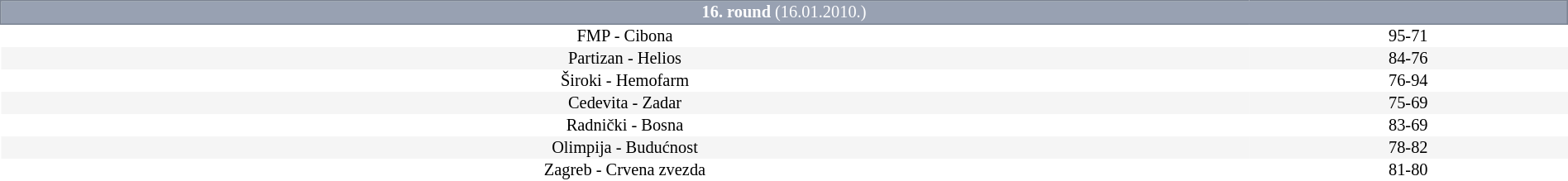<table border=0 cellspacing=0 cellpadding=1em style="font-size: 85%; border-collapse: collapse;width:100%;">
<tr>
<td colspan=5 bgcolor=#98A1B2 style="border:1px solid #7A8392; text-align:center; color:#FFFFFF;"><strong>16. round</strong> (16.01.2010.)</td>
</tr>
<tr align=center bgcolor=#FFFFFF>
<td>FMP - Cibona</td>
<td>95-71</td>
</tr>
<tr align=center bgcolor=#f5f5f5>
<td>Partizan - Helios</td>
<td>84-76</td>
</tr>
<tr align=center bgcolor=#FFFFFF>
<td>Široki - Hemofarm</td>
<td>76-94</td>
</tr>
<tr align=center bgcolor=#f5f5f5>
<td>Cedevita - Zadar</td>
<td>75-69</td>
</tr>
<tr align=center bgcolor=#FFFFFF>
<td>Radnički - Bosna</td>
<td>83-69</td>
</tr>
<tr align=center bgcolor=#f5f5f5>
<td>Olimpija - Budućnost</td>
<td>78-82</td>
</tr>
<tr align=center bgcolor=#FFFFFF>
<td>Zagreb - Crvena zvezda</td>
<td>81-80</td>
</tr>
</table>
